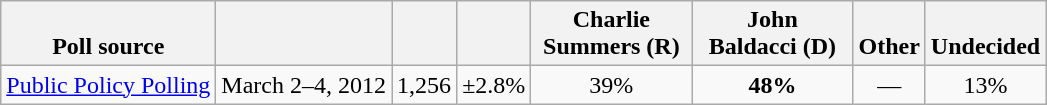<table class="wikitable" style="text-align:center">
<tr valign= bottom>
<th>Poll source</th>
<th></th>
<th></th>
<th></th>
<th style="width:100px;">Charlie<br>Summers (R)</th>
<th style="width:100px;">John<br>Baldacci (D)</th>
<th>Other</th>
<th>Undecided</th>
</tr>
<tr>
<td align=left><a href='#'>Public Policy Polling</a></td>
<td>March 2–4, 2012</td>
<td>1,256</td>
<td>±2.8%</td>
<td>39%</td>
<td><strong>48%</strong></td>
<td>—</td>
<td>13%</td>
</tr>
</table>
